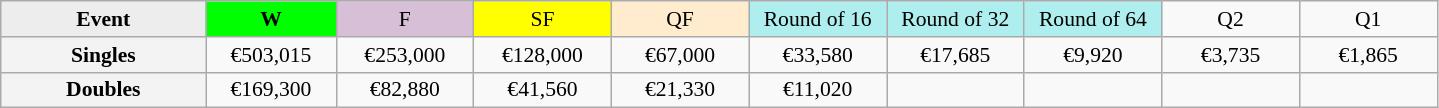<table class=wikitable style=font-size:90%;text-align:center>
<tr>
<td width=130 bgcolor=ededed><strong>Event</strong></td>
<td width=80 bgcolor=lime><strong>W</strong></td>
<td width=85 bgcolor=thistle>F</td>
<td width=85 bgcolor=ffff00>SF</td>
<td width=85 bgcolor=ffebcd>QF</td>
<td width=85 bgcolor=afeeee>Round of 16</td>
<td width=85 bgcolor=afeeee>Round of 32</td>
<td width=85 bgcolor=afeeee>Round of 64</td>
<td width=85>Q2</td>
<td width=85>Q1</td>
</tr>
<tr>
<th style=background:#f3f3f3>Singles</th>
<td>€503,015</td>
<td>€253,000</td>
<td>€128,000</td>
<td>€67,000</td>
<td>€33,580</td>
<td>€17,685</td>
<td>€9,920</td>
<td>€3,735</td>
<td>€1,865</td>
</tr>
<tr>
<th style=background:#f3f3f3>Doubles</th>
<td>€169,300</td>
<td>€82,880</td>
<td>€41,560</td>
<td>€21,330</td>
<td>€11,020</td>
<td></td>
<td></td>
<td></td>
<td></td>
</tr>
</table>
